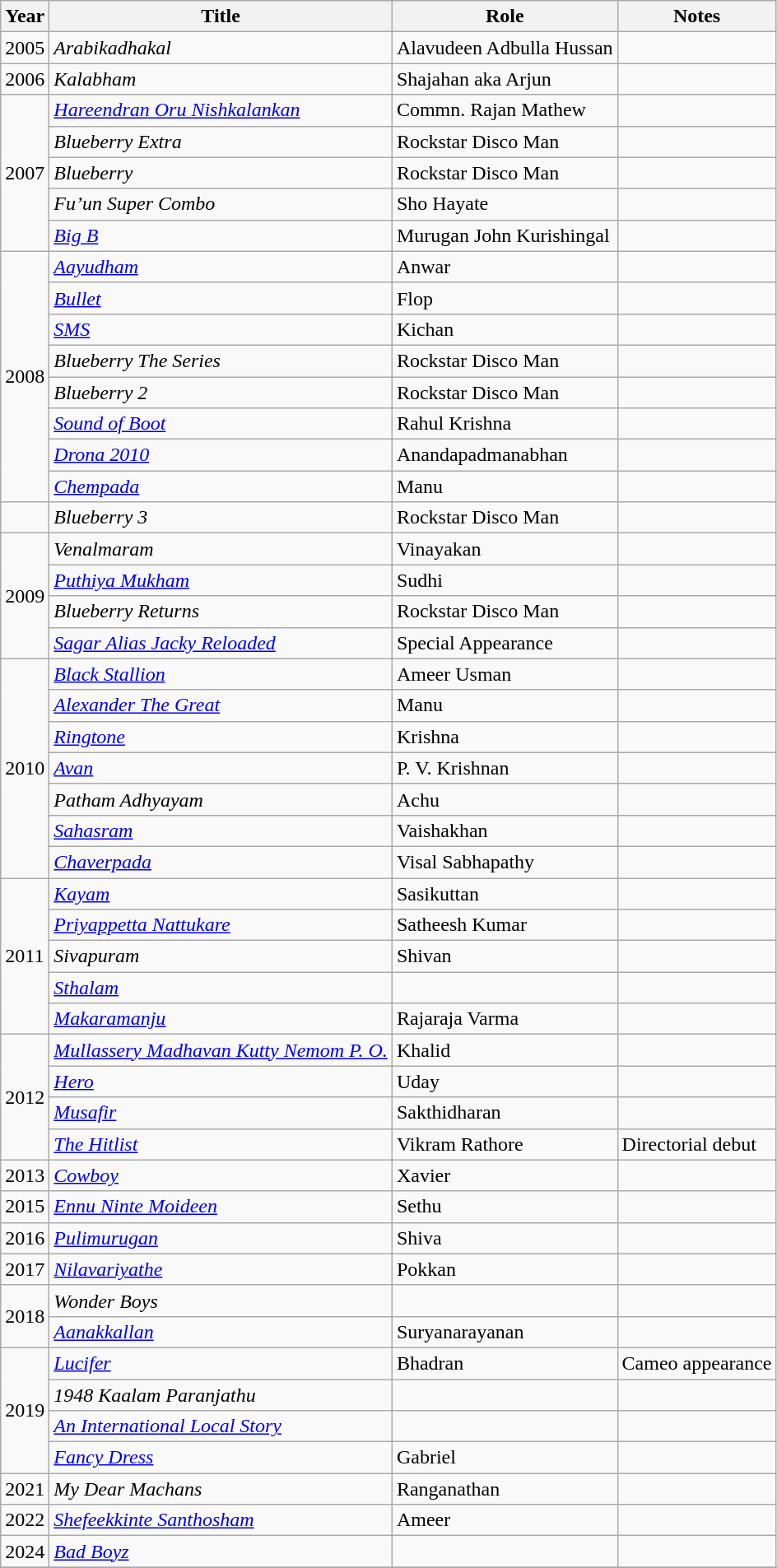<table class="wikitable sortable">
<tr>
<th>Year</th>
<th>Title</th>
<th>Role</th>
<th class="unsortable">Notes</th>
</tr>
<tr>
<td>2005</td>
<td><em>Arabikadhakal</em></td>
<td>Alavudeen Adbulla Hussan</td>
<td></td>
</tr>
<tr>
<td>2006</td>
<td><em>Kalabham</em></td>
<td>Shajahan aka Arjun</td>
<td></td>
</tr>
<tr>
<td rowspan="5">2007</td>
<td><em><a href='#'>Hareendran Oru Nishkalankan</a></em></td>
<td>Commn. Rajan Mathew</td>
<td></td>
</tr>
<tr>
<td><em>Blueberry Extra</em></td>
<td>Rockstar Disco Man</td>
<td></td>
</tr>
<tr>
<td><em>Blueberry</em></td>
<td>Rockstar Disco Man</td>
<td></td>
</tr>
<tr>
<td><em>Fu’un Super Combo</em></td>
<td>Sho Hayate</td>
<td></td>
</tr>
<tr>
<td><em><a href='#'>Big B</a></em></td>
<td>Murugan John Kurishingal</td>
<td></td>
</tr>
<tr>
<td rowspan="8">2008</td>
<td><em><a href='#'>Aayudham</a></em></td>
<td>Anwar</td>
<td></td>
</tr>
<tr>
<td><em><a href='#'>Bullet</a></em></td>
<td>Flop</td>
<td></td>
</tr>
<tr>
<td><em><a href='#'>SMS</a></em></td>
<td>Kichan</td>
<td></td>
</tr>
<tr>
<td><em>Blueberry The Series</em></td>
<td>Rockstar Disco Man</td>
<td></td>
</tr>
<tr>
<td><em>Blueberry 2</em></td>
<td>Rockstar Disco Man</td>
<td></td>
</tr>
<tr>
<td><em><a href='#'>Sound of Boot</a></em></td>
<td>Rahul Krishna</td>
<td></td>
</tr>
<tr>
<td><em><a href='#'>Drona 2010</a></em></td>
<td>Anandapadmanabhan</td>
<td></td>
</tr>
<tr>
<td><em><a href='#'>Chempada</a></em></td>
<td>Manu</td>
<td></td>
</tr>
<tr>
<td></td>
<td><em>Blueberry 3</em></td>
<td>Rockstar Disco Man</td>
<td></td>
</tr>
<tr>
<td rowspan="4">2009</td>
<td><em>Venalmaram</em></td>
<td>Vinayakan</td>
<td></td>
</tr>
<tr>
<td><em><a href='#'>Puthiya Mukham</a></em></td>
<td>Sudhi</td>
<td></td>
</tr>
<tr>
<td><em>Blueberry Returns</em></td>
<td>Rockstar Disco Man</td>
<td></td>
</tr>
<tr>
<td><em><a href='#'>Sagar Alias Jacky Reloaded</a></em></td>
<td>Special Appearance</td>
<td></td>
</tr>
<tr>
<td rowspan="7">2010</td>
<td><em><a href='#'>Black Stallion</a></em></td>
<td>Ameer Usman</td>
<td></td>
</tr>
<tr>
<td><em><a href='#'>Alexander The Great</a></em></td>
<td>Manu</td>
<td></td>
</tr>
<tr>
<td><em><a href='#'>Ringtone</a></em></td>
<td>Krishna</td>
<td></td>
</tr>
<tr>
<td><em><a href='#'>Avan</a></em></td>
<td>P. V. Krishnan</td>
<td></td>
</tr>
<tr>
<td><em>Patham Adhyayam</em></td>
<td>Achu</td>
<td></td>
</tr>
<tr>
<td><em><a href='#'>Sahasram</a></em></td>
<td>Vaishakhan</td>
<td></td>
</tr>
<tr>
<td><em><a href='#'>Chaverpada</a></em></td>
<td>Visal Sabhapathy</td>
<td></td>
</tr>
<tr>
<td rowspan="5">2011</td>
<td><em><a href='#'>Kayam</a></em></td>
<td>Sasikuttan</td>
<td></td>
</tr>
<tr>
<td><em><a href='#'>Priyappetta Nattukare</a></em></td>
<td>Satheesh Kumar</td>
<td></td>
</tr>
<tr>
<td><em>Sivapuram</em></td>
<td>Shivan</td>
<td></td>
</tr>
<tr>
<td><em><a href='#'>Sthalam</a></em></td>
<td></td>
<td></td>
</tr>
<tr>
<td><em><a href='#'>Makaramanju</a></em></td>
<td>Rajaraja Varma</td>
<td></td>
</tr>
<tr>
<td rowspan="4">2012</td>
<td><em><a href='#'>Mullassery Madhavan Kutty Nemom P. O.</a></em></td>
<td>Khalid</td>
<td></td>
</tr>
<tr>
<td><em><a href='#'>Hero</a></em></td>
<td>Uday</td>
<td></td>
</tr>
<tr>
<td><em><a href='#'>Musafir</a></em></td>
<td>Sakthidharan</td>
<td></td>
</tr>
<tr>
<td><em><a href='#'>The Hitlist</a></em></td>
<td>Vikram Rathore</td>
<td>Directorial debut</td>
</tr>
<tr>
<td>2013</td>
<td><em><a href='#'>Cowboy</a></em></td>
<td>Xavier</td>
<td></td>
</tr>
<tr>
<td>2015</td>
<td><em><a href='#'>Ennu Ninte Moideen</a></em></td>
<td>Sethu</td>
<td></td>
</tr>
<tr>
<td>2016</td>
<td><em><a href='#'>Pulimurugan</a></em></td>
<td>Shiva</td>
<td></td>
</tr>
<tr>
<td>2017</td>
<td><em><a href='#'>Nilavariyathe</a></em></td>
<td>Pokkan</td>
<td></td>
</tr>
<tr>
<td rowspan="2">2018</td>
<td><em>Wonder Boys</em></td>
<td></td>
<td></td>
</tr>
<tr>
<td><em><a href='#'>Aanakkallan</a></em></td>
<td>Suryanarayanan</td>
<td></td>
</tr>
<tr>
<td rowspan="4">2019</td>
<td><em><a href='#'>Lucifer</a></em></td>
<td>Bhadran</td>
<td>Cameo appearance</td>
</tr>
<tr>
<td><em>1948 Kaalam Paranjathu</em></td>
<td></td>
<td></td>
</tr>
<tr>
<td><em><a href='#'>An International Local Story</a></em></td>
<td></td>
<td></td>
</tr>
<tr>
<td><em><a href='#'>Fancy Dress</a></em></td>
<td>Gabriel</td>
<td></td>
</tr>
<tr>
<td>2021</td>
<td><em>My Dear Machans</em></td>
<td>Ranganathan</td>
<td></td>
</tr>
<tr>
<td>2022</td>
<td><em><a href='#'>Shefeekkinte Santhosham</a></em></td>
<td>Ameer</td>
<td></td>
</tr>
<tr>
<td>2024</td>
<td><em><a href='#'>Bad Boyz</a></em></td>
<td></td>
<td></td>
</tr>
<tr>
</tr>
</table>
